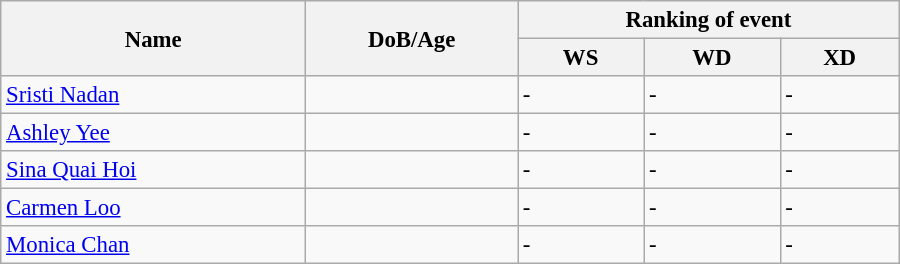<table class="wikitable" style="width:600px; font-size:95%;">
<tr>
<th rowspan="2" align="left">Name</th>
<th rowspan="2" align="left">DoB/Age</th>
<th colspan="3" align="center">Ranking of event</th>
</tr>
<tr>
<th align="center">WS</th>
<th>WD</th>
<th align="center">XD</th>
</tr>
<tr>
<td><a href='#'>Sristi Nadan</a></td>
<td></td>
<td>-</td>
<td>-</td>
<td>-</td>
</tr>
<tr>
<td><a href='#'>Ashley Yee</a></td>
<td></td>
<td>-</td>
<td>-</td>
<td>-</td>
</tr>
<tr>
<td><a href='#'>Sina Quai Hoi</a></td>
<td></td>
<td>-</td>
<td>-</td>
<td>-</td>
</tr>
<tr>
<td><a href='#'>Carmen Loo</a></td>
<td></td>
<td>-</td>
<td>-</td>
<td>-</td>
</tr>
<tr>
<td><a href='#'>Monica Chan</a></td>
<td></td>
<td>-</td>
<td>-</td>
<td>-</td>
</tr>
</table>
